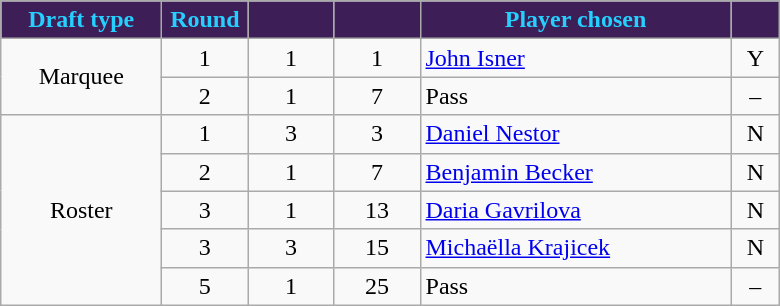<table class="wikitable" style="text-align:left">
<tr>
<th style="background:#3d1e56; color:#25d0ff" width="100px">Draft type</th>
<th style="background:#3d1e56; color:#25d0ff" width="50px">Round</th>
<th style="background:#3d1e56; color:#25d0ff" width="50px"></th>
<th style="background:#3d1e56; color:#25d0ff" width="50px"></th>
<th style="background:#3d1e56; color:#25d0ff" width="200px">Player chosen</th>
<th style="background:#3d1e56; color:#25d0ff" width="25px"></th>
</tr>
<tr>
<td rowspan="2" style="text-align:center">Marquee</td>
<td style="text-align:center">1</td>
<td style="text-align:center">1</td>
<td style="text-align:center">1</td>
<td> <a href='#'>John Isner</a></td>
<td style="text-align:center">Y</td>
</tr>
<tr>
<td style="text-align:center">2</td>
<td style="text-align:center">1</td>
<td style="text-align:center">7</td>
<td>Pass</td>
<td style="text-align:center">–</td>
</tr>
<tr>
<td rowspan="5" style="text-align:center">Roster</td>
<td style="text-align:center">1</td>
<td style="text-align:center">3</td>
<td style="text-align:center">3</td>
<td> <a href='#'>Daniel Nestor</a></td>
<td style="text-align:center">N</td>
</tr>
<tr>
<td style="text-align:center">2</td>
<td style="text-align:center">1</td>
<td style="text-align:center">7</td>
<td> <a href='#'>Benjamin Becker</a></td>
<td style="text-align:center">N</td>
</tr>
<tr>
<td style="text-align:center">3</td>
<td style="text-align:center">1</td>
<td style="text-align:center">13</td>
<td> <a href='#'>Daria Gavrilova</a></td>
<td style="text-align:center">N</td>
</tr>
<tr>
<td style="text-align:center">3</td>
<td style="text-align:center">3</td>
<td style="text-align:center">15</td>
<td> <a href='#'>Michaëlla Krajicek</a></td>
<td style="text-align:center">N</td>
</tr>
<tr>
<td style="text-align:center">5</td>
<td style="text-align:center">1</td>
<td style="text-align:center">25</td>
<td>Pass</td>
<td style="text-align:center">–</td>
</tr>
</table>
